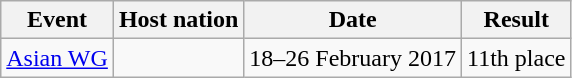<table class=wikitable>
<tr>
<th>Event</th>
<th>Host nation</th>
<th>Date</th>
<th>Result</th>
</tr>
<tr>
<td><a href='#'>Asian WG</a></td>
<td></td>
<td>18–26 February 2017</td>
<td>11th place<br></td>
</tr>
</table>
